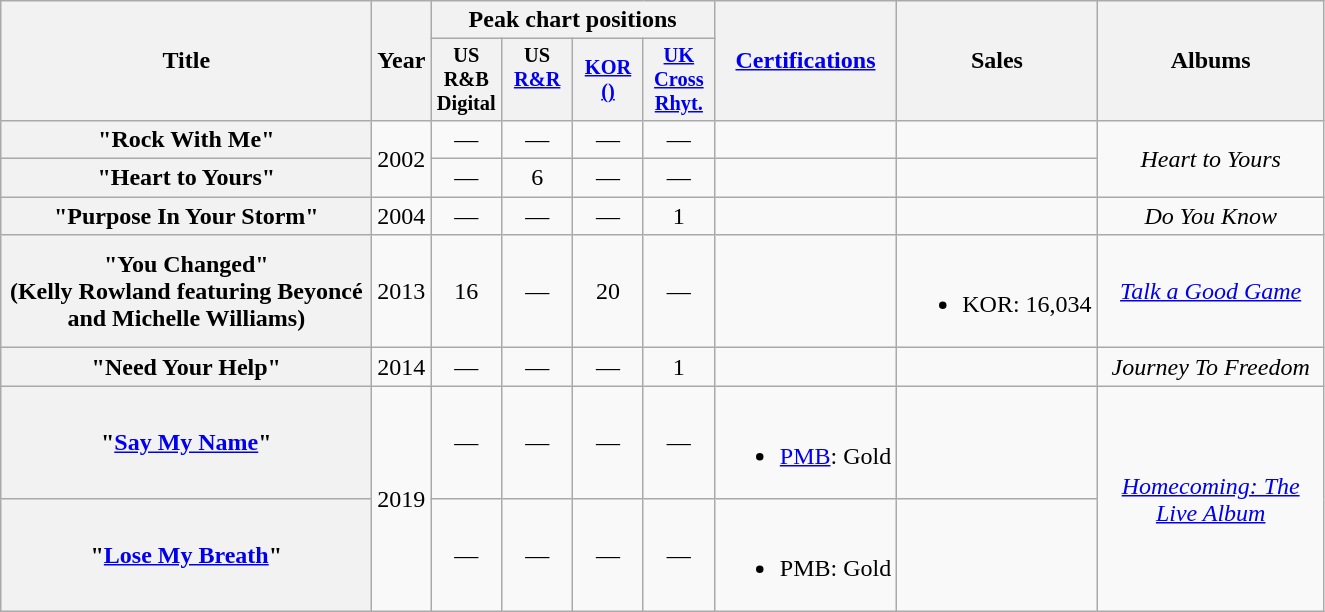<table class="wikitable plainrowheaders" style="text-align:center;" border="1">
<tr>
<th scope="col" rowspan="2" style="width:15em;">Title</th>
<th scope="col" rowspan="2" style="width:1em;">Year</th>
<th scope="col" colspan="4" style="width:3em;">Peak chart positions</th>
<th scope="col" rowspan="2"><a href='#'>Certifications</a></th>
<th scope="col" rowspan="2">Sales</th>
<th scope="col" rowspan="2" style="width:9em;">Albums</th>
</tr>
<tr>
<th scope="col" style="width:3em;font-size:85%;">US<br>R&B Digital<br></th>
<th scope="col" style="width:3em;font-size:85%;">US<br><a href='#'>R&R</a><br><br></th>
<th scope="col" style="width:3em;font-size:85%;"><a href='#'>KOR<br>()</a><br></th>
<th scope="col" style="width:3em;font-size:85%;"><a href='#'>UK<br>Cross Rhyt.</a><br></th>
</tr>
<tr>
<th scope="row">"Rock With Me"</th>
<td ! scope="col" rowspan="2">2002</td>
<td>—</td>
<td>—</td>
<td>—</td>
<td>—</td>
<td></td>
<td></td>
<td ! scope="col" rowspan="2"><em>Heart to Yours</em></td>
</tr>
<tr>
<th scope="row">"Heart to Yours"</th>
<td>—</td>
<td>6</td>
<td>—</td>
<td>—</td>
<td></td>
<td></td>
</tr>
<tr>
<th scope="row">"Purpose In Your Storm"</th>
<td ! scope="col">2004</td>
<td>—</td>
<td>—</td>
<td>—</td>
<td>1</td>
<td></td>
<td></td>
<td ! scope="col"><em>Do You Know </em></td>
</tr>
<tr>
<th scope="row">"You Changed"<br><span>(Kelly Rowland featuring Beyoncé and Michelle Williams)</span></th>
<td ! scope="col" rowspan="1">2013</td>
<td>16</td>
<td>—</td>
<td>20</td>
<td>—</td>
<td></td>
<td><br><ul><li>KOR: 16,034</li></ul></td>
<td ! scope="col" rowspan="1"><em><a href='#'>Talk a Good Game</a></em></td>
</tr>
<tr>
<th scope="row">"Need Your Help"<br></th>
<td ! scope="col">2014</td>
<td>—</td>
<td>—</td>
<td>—</td>
<td>1</td>
<td></td>
<td></td>
<td ! scope="col"><em>Journey To Freedom</em></td>
</tr>
<tr>
<th scope="row">"<a href='#'>Say My Name</a>"<br></th>
<td rowspan="2">2019</td>
<td>—</td>
<td>—</td>
<td>—</td>
<td>—</td>
<td><br><ul><li><a href='#'>PMB</a>: Gold</li></ul></td>
<td></td>
<td rowspan="3"><em><a href='#'>Homecoming: The Live Album</a></em></td>
</tr>
<tr>
<th scope="row">"<a href='#'>Lose My Breath</a>"<br></th>
<td>—</td>
<td>—</td>
<td>—</td>
<td>—</td>
<td><br><ul><li>PMB: Gold</li></ul></td>
<td></td>
</tr>
</table>
